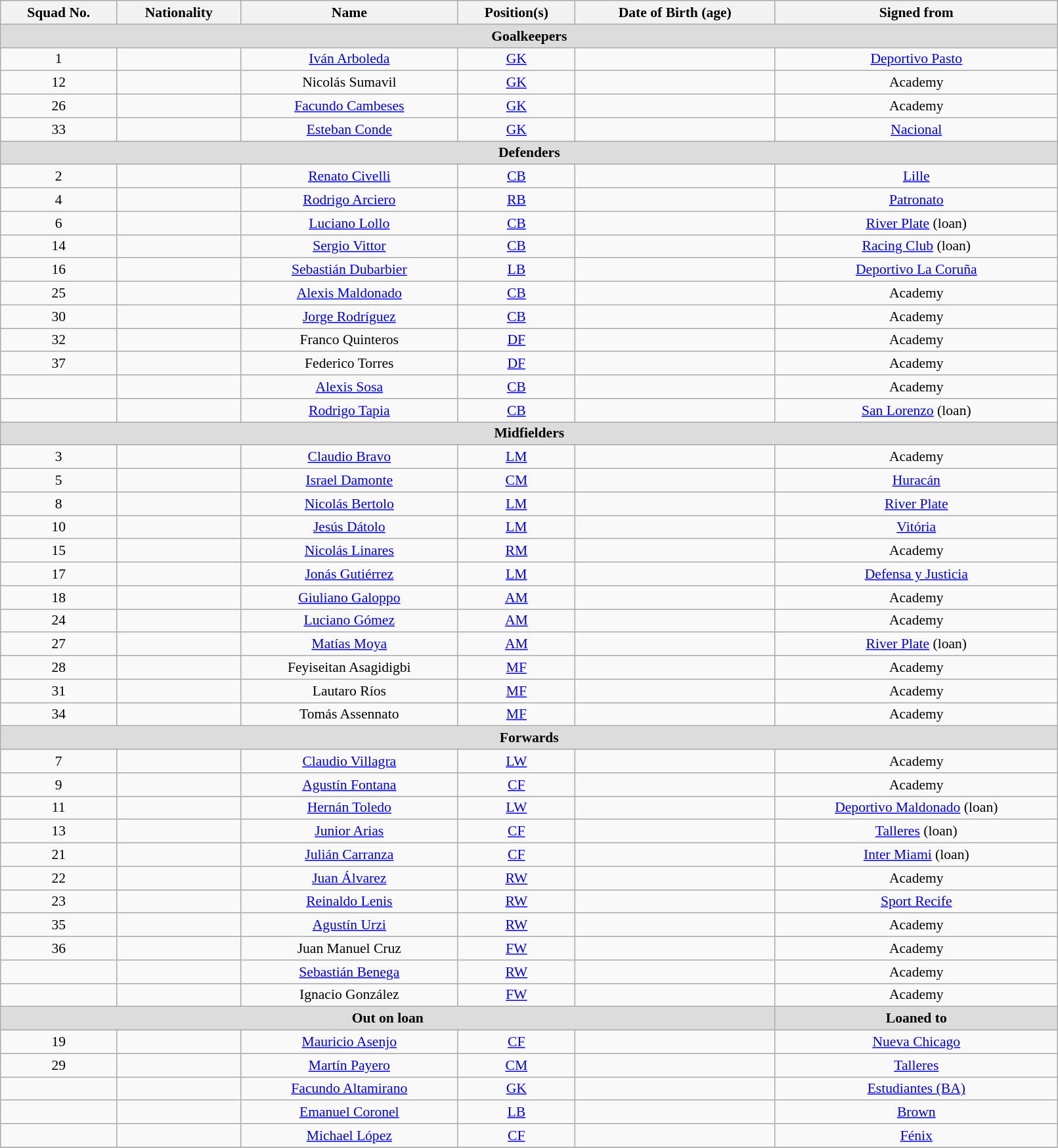<table class="wikitable sortable" style="text-align:center; font-size:90%; width:85%;">
<tr>
<th style="background:#; color:; text-align:center;">Squad No.</th>
<th style="background:#; color:; text-align:center;">Nationality</th>
<th style="background:#; color:; text-align:center;">Name</th>
<th style="background:#; color:; text-align:center;">Position(s)</th>
<th style="background:#; color:; text-align:center;">Date of Birth (age)</th>
<th style="background:#; color:; text-align:center;">Signed from</th>
</tr>
<tr>
<th colspan="6" style="background:#dcdcdc; text-align:center;">Goalkeepers</th>
</tr>
<tr>
<td>1</td>
<td></td>
<td><a href='#'>Iván Arboleda</a></td>
<td><a href='#'>GK</a></td>
<td></td>
<td> <a href='#'>Deportivo Pasto</a></td>
</tr>
<tr>
<td>12</td>
<td></td>
<td>Nicolás Sumavil</td>
<td><a href='#'>GK</a></td>
<td></td>
<td>Academy</td>
</tr>
<tr>
<td>26</td>
<td></td>
<td><a href='#'>Facundo Cambeses</a></td>
<td><a href='#'>GK</a></td>
<td></td>
<td>Academy</td>
</tr>
<tr>
<td>33</td>
<td></td>
<td><a href='#'>Esteban Conde</a></td>
<td><a href='#'>GK</a></td>
<td></td>
<td> <a href='#'>Nacional</a></td>
</tr>
<tr>
<th colspan="7" style="background:#dcdcdc; text-align:center;">Defenders</th>
</tr>
<tr>
<td>2</td>
<td></td>
<td><a href='#'>Renato Civelli</a></td>
<td><a href='#'>CB</a></td>
<td></td>
<td> <a href='#'>Lille</a></td>
</tr>
<tr>
<td>4</td>
<td></td>
<td><a href='#'>Rodrigo Arciero</a></td>
<td><a href='#'>RB</a></td>
<td></td>
<td> <a href='#'>Patronato</a></td>
</tr>
<tr>
<td>6</td>
<td></td>
<td><a href='#'>Luciano Lollo</a></td>
<td><a href='#'>CB</a></td>
<td></td>
<td> <a href='#'>River Plate</a> (loan)</td>
</tr>
<tr>
<td>14</td>
<td></td>
<td><a href='#'>Sergio Vittor</a></td>
<td><a href='#'>CB</a></td>
<td></td>
<td> <a href='#'>Racing Club</a> (loan)</td>
</tr>
<tr>
<td>16</td>
<td></td>
<td><a href='#'>Sebastián Dubarbier</a></td>
<td><a href='#'>LB</a></td>
<td></td>
<td> <a href='#'>Deportivo La Coruña</a></td>
</tr>
<tr>
<td>25</td>
<td></td>
<td><a href='#'>Alexis Maldonado</a></td>
<td><a href='#'>CB</a></td>
<td></td>
<td>Academy</td>
</tr>
<tr>
<td>30</td>
<td></td>
<td><a href='#'>Jorge Rodríguez</a></td>
<td><a href='#'>CB</a></td>
<td></td>
<td>Academy</td>
</tr>
<tr>
<td>32</td>
<td></td>
<td>Franco Quinteros</td>
<td><a href='#'>DF</a></td>
<td></td>
<td>Academy</td>
</tr>
<tr>
<td>37</td>
<td></td>
<td>Federico Torres</td>
<td><a href='#'>DF</a></td>
<td></td>
<td>Academy</td>
</tr>
<tr>
<td></td>
<td></td>
<td><a href='#'>Alexis Sosa</a></td>
<td><a href='#'>CB</a></td>
<td></td>
<td>Academy</td>
</tr>
<tr>
<td></td>
<td></td>
<td><a href='#'>Rodrigo Tapia</a></td>
<td><a href='#'>CB</a></td>
<td></td>
<td> <a href='#'>San Lorenzo</a> (loan)</td>
</tr>
<tr>
<th colspan="7" style="background:#dcdcdc; text-align:center;">Midfielders</th>
</tr>
<tr>
<td>3</td>
<td></td>
<td><a href='#'>Claudio Bravo</a></td>
<td><a href='#'>LM</a></td>
<td></td>
<td>Academy</td>
</tr>
<tr>
<td>5</td>
<td></td>
<td><a href='#'>Israel Damonte</a></td>
<td><a href='#'>CM</a></td>
<td></td>
<td> <a href='#'>Huracán</a></td>
</tr>
<tr>
<td>8</td>
<td></td>
<td><a href='#'>Nicolás Bertolo</a></td>
<td><a href='#'>LM</a></td>
<td></td>
<td> <a href='#'>River Plate</a></td>
</tr>
<tr>
<td>10</td>
<td></td>
<td><a href='#'>Jesús Dátolo</a></td>
<td><a href='#'>LM</a></td>
<td></td>
<td> <a href='#'>Vitória</a></td>
</tr>
<tr>
<td>15</td>
<td></td>
<td><a href='#'>Nicolás Linares</a></td>
<td><a href='#'>RM</a></td>
<td></td>
<td>Academy</td>
</tr>
<tr>
<td>17</td>
<td></td>
<td><a href='#'>Jonás Gutiérrez</a></td>
<td><a href='#'>LM</a></td>
<td></td>
<td> <a href='#'>Defensa y Justicia</a></td>
</tr>
<tr>
<td>18</td>
<td></td>
<td><a href='#'>Giuliano Galoppo</a></td>
<td><a href='#'>AM</a></td>
<td></td>
<td>Academy</td>
</tr>
<tr>
<td>24</td>
<td></td>
<td><a href='#'>Luciano Gómez</a></td>
<td><a href='#'>AM</a></td>
<td></td>
<td>Academy</td>
</tr>
<tr>
<td>27</td>
<td></td>
<td><a href='#'>Matías Moya</a></td>
<td><a href='#'>AM</a></td>
<td></td>
<td> <a href='#'>River Plate</a> (loan)</td>
</tr>
<tr>
<td>28</td>
<td></td>
<td>Feyiseitan Asagidigbi</td>
<td><a href='#'>MF</a></td>
<td></td>
<td>Academy</td>
</tr>
<tr>
<td>31</td>
<td></td>
<td>Lautaro Ríos</td>
<td><a href='#'>MF</a></td>
<td></td>
<td>Academy</td>
</tr>
<tr>
<td>34</td>
<td></td>
<td>Tomás Assennato</td>
<td><a href='#'>MF</a></td>
<td></td>
<td>Academy</td>
</tr>
<tr>
<th colspan="7" style="background:#dcdcdc; text-align:center;">Forwards</th>
</tr>
<tr>
<td>7</td>
<td></td>
<td><a href='#'>Claudio Villagra</a></td>
<td><a href='#'>LW</a></td>
<td></td>
<td>Academy</td>
</tr>
<tr>
<td>9</td>
<td></td>
<td><a href='#'>Agustín Fontana</a></td>
<td><a href='#'>CF</a></td>
<td></td>
<td>Academy</td>
</tr>
<tr>
<td>11</td>
<td></td>
<td><a href='#'>Hernán Toledo</a></td>
<td><a href='#'>LW</a></td>
<td></td>
<td> <a href='#'>Deportivo Maldonado</a> (loan)</td>
</tr>
<tr>
<td>13</td>
<td></td>
<td><a href='#'>Junior Arias</a></td>
<td><a href='#'>CF</a></td>
<td></td>
<td> <a href='#'>Talleres</a> (loan)</td>
</tr>
<tr>
<td>21</td>
<td></td>
<td><a href='#'>Julián Carranza</a></td>
<td><a href='#'>CF</a></td>
<td></td>
<td> <a href='#'>Inter Miami</a> (loan)</td>
</tr>
<tr>
<td>22</td>
<td></td>
<td><a href='#'>Juan Álvarez</a></td>
<td><a href='#'>RW</a></td>
<td></td>
<td>Academy</td>
</tr>
<tr>
<td>23</td>
<td></td>
<td><a href='#'>Reinaldo Lenis</a></td>
<td><a href='#'>RW</a></td>
<td></td>
<td> <a href='#'>Sport Recife</a></td>
</tr>
<tr>
<td>35</td>
<td></td>
<td><a href='#'>Agustín Urzi</a></td>
<td><a href='#'>RW</a></td>
<td></td>
<td>Academy</td>
</tr>
<tr>
<td>36</td>
<td></td>
<td>Juan Manuel Cruz</td>
<td><a href='#'>FW</a></td>
<td></td>
<td>Academy</td>
</tr>
<tr>
<td></td>
<td></td>
<td><a href='#'>Sebastián Benega</a></td>
<td><a href='#'>RW</a></td>
<td></td>
<td>Academy</td>
</tr>
<tr>
<td></td>
<td></td>
<td>Ignacio González</td>
<td><a href='#'>FW</a></td>
<td></td>
<td>Academy</td>
</tr>
<tr>
<th colspan="5" style="background:#dcdcdc; text-align:center;">Out on loan</th>
<th colspan="1" style="background:#dcdcdc; text-align:center;">Loaned to</th>
</tr>
<tr>
<td>19</td>
<td></td>
<td><a href='#'>Mauricio Asenjo</a></td>
<td><a href='#'>CF</a></td>
<td></td>
<td> <a href='#'>Nueva Chicago</a></td>
</tr>
<tr>
<td>29</td>
<td></td>
<td><a href='#'>Martín Payero</a></td>
<td><a href='#'>CM</a></td>
<td></td>
<td> <a href='#'>Talleres</a></td>
</tr>
<tr>
<td></td>
<td></td>
<td><a href='#'>Facundo Altamirano</a></td>
<td><a href='#'>GK</a></td>
<td></td>
<td> <a href='#'>Estudiantes (BA)</a></td>
</tr>
<tr>
<td></td>
<td></td>
<td><a href='#'>Emanuel Coronel</a></td>
<td><a href='#'>LB</a></td>
<td></td>
<td> <a href='#'>Brown</a></td>
</tr>
<tr>
<td></td>
<td></td>
<td><a href='#'>Michael López</a></td>
<td><a href='#'>CF</a></td>
<td></td>
<td> <a href='#'>Fénix</a></td>
</tr>
<tr>
</tr>
</table>
